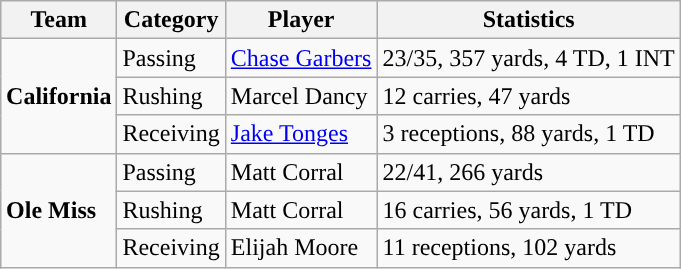<table class="wikitable" style="float: right;">
<tr>
<th>Team</th>
<th>Category</th>
<th>Player</th>
<th>Statistics</th>
</tr>
<tr>
<td rowspan=3><strong>California</strong></td>
<td>Passing</td>
<td><a href='#'>Chase Garbers</a></td>
<td>23/35, 357 yards, 4 TD, 1 INT</td>
</tr>
<tr>
<td>Rushing</td>
<td>Marcel Dancy</td>
<td>12 carries, 47 yards</td>
</tr>
<tr>
<td>Receiving</td>
<td><a href='#'>Jake Tonges</a></td>
<td>3 receptions, 88 yards, 1 TD</td>
</tr>
<tr>
<td rowspan=3><strong>Ole Miss</strong></td>
<td>Passing</td>
<td>Matt Corral</td>
<td>22/41, 266 yards</td>
</tr>
<tr>
<td>Rushing</td>
<td>Matt Corral</td>
<td>16 carries, 56 yards, 1 TD</td>
</tr>
<tr>
<td>Receiving</td>
<td>Elijah Moore</td>
<td>11 receptions, 102 yards</td>
</tr>
</table>
